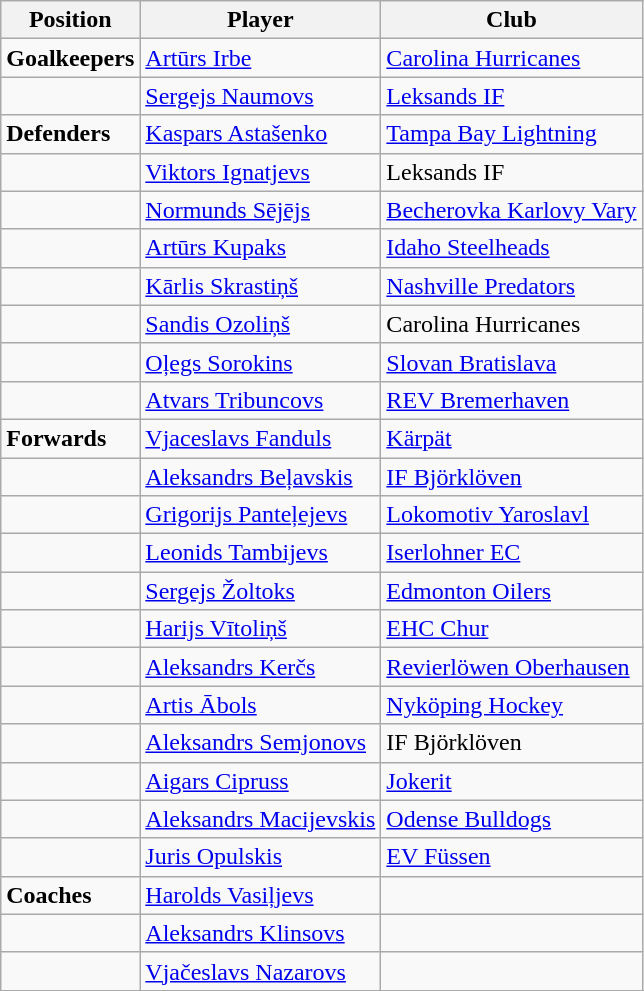<table class=wikitable>
<tr>
<th>Position</th>
<th>Player</th>
<th>Club</th>
</tr>
<tr>
<td><strong>Goalkeepers</strong></td>
<td><a href='#'>Artūrs Irbe</a></td>
<td><a href='#'>Carolina Hurricanes</a></td>
</tr>
<tr>
<td></td>
<td><a href='#'>Sergejs Naumovs</a></td>
<td><a href='#'>Leksands IF</a></td>
</tr>
<tr>
<td><strong>Defenders</strong></td>
<td><a href='#'>Kaspars Astašenko</a></td>
<td><a href='#'>Tampa Bay Lightning</a></td>
</tr>
<tr>
<td></td>
<td><a href='#'>Viktors Ignatjevs</a></td>
<td>Leksands IF</td>
</tr>
<tr>
<td></td>
<td><a href='#'>Normunds Sējējs</a></td>
<td><a href='#'>Becherovka Karlovy Vary</a></td>
</tr>
<tr>
<td></td>
<td><a href='#'>Artūrs Kupaks</a></td>
<td><a href='#'>Idaho Steelheads</a></td>
</tr>
<tr>
<td></td>
<td><a href='#'>Kārlis Skrastiņš</a></td>
<td><a href='#'>Nashville Predators</a></td>
</tr>
<tr>
<td></td>
<td><a href='#'>Sandis Ozoliņš</a></td>
<td>Carolina Hurricanes</td>
</tr>
<tr>
<td></td>
<td><a href='#'>Oļegs Sorokins</a></td>
<td><a href='#'>Slovan Bratislava</a></td>
</tr>
<tr>
<td></td>
<td><a href='#'>Atvars Tribuncovs</a></td>
<td><a href='#'>REV Bremerhaven</a></td>
</tr>
<tr>
<td><strong>Forwards</strong></td>
<td><a href='#'>Vjaceslavs Fanduls</a></td>
<td><a href='#'>Kärpät</a></td>
</tr>
<tr>
<td></td>
<td><a href='#'>Aleksandrs Beļavskis</a></td>
<td><a href='#'>IF Björklöven</a></td>
</tr>
<tr>
<td></td>
<td><a href='#'>Grigorijs Panteļejevs</a></td>
<td><a href='#'>Lokomotiv Yaroslavl</a></td>
</tr>
<tr>
<td></td>
<td><a href='#'>Leonids Tambijevs</a></td>
<td><a href='#'>Iserlohner EC</a></td>
</tr>
<tr>
<td></td>
<td><a href='#'>Sergejs Žoltoks</a></td>
<td><a href='#'>Edmonton Oilers</a></td>
</tr>
<tr>
<td></td>
<td><a href='#'>Harijs Vītoliņš</a></td>
<td><a href='#'>EHC Chur</a></td>
</tr>
<tr>
<td></td>
<td><a href='#'>Aleksandrs Kerčs</a></td>
<td><a href='#'>Revierlöwen Oberhausen</a></td>
</tr>
<tr>
<td></td>
<td><a href='#'>Artis Ābols</a></td>
<td><a href='#'>Nyköping Hockey</a></td>
</tr>
<tr>
<td></td>
<td><a href='#'>Aleksandrs Semjonovs</a></td>
<td>IF Björklöven</td>
</tr>
<tr>
<td></td>
<td><a href='#'>Aigars Cipruss</a></td>
<td><a href='#'>Jokerit</a></td>
</tr>
<tr>
<td></td>
<td><a href='#'>Aleksandrs Macijevskis</a></td>
<td><a href='#'>Odense Bulldogs</a></td>
</tr>
<tr>
<td></td>
<td><a href='#'>Juris Opulskis</a></td>
<td><a href='#'>EV Füssen</a></td>
</tr>
<tr>
<td><strong>Coaches</strong></td>
<td><a href='#'>Harolds Vasiļjevs</a></td>
<td></td>
</tr>
<tr>
<td></td>
<td><a href='#'>Aleksandrs Klinsovs</a></td>
<td></td>
</tr>
<tr>
<td></td>
<td><a href='#'>Vjačeslavs Nazarovs</a></td>
<td></td>
</tr>
<tr>
</tr>
</table>
